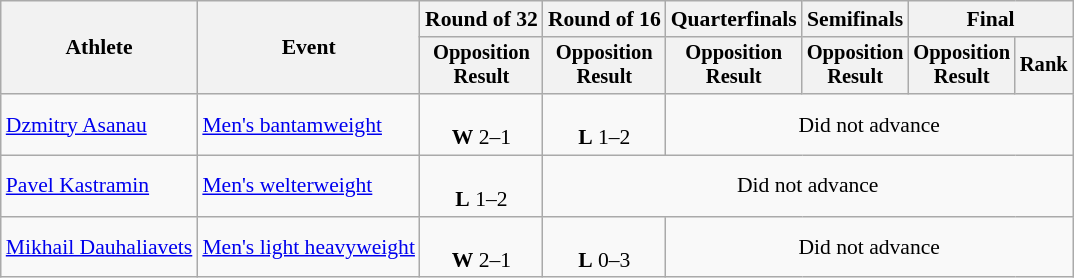<table class="wikitable" style="font-size:90%">
<tr>
<th rowspan="2">Athlete</th>
<th rowspan="2">Event</th>
<th>Round of 32</th>
<th>Round of 16</th>
<th>Quarterfinals</th>
<th>Semifinals</th>
<th colspan=2>Final</th>
</tr>
<tr style="font-size:95%">
<th>Opposition<br>Result</th>
<th>Opposition<br>Result</th>
<th>Opposition<br>Result</th>
<th>Opposition<br>Result</th>
<th>Opposition<br>Result</th>
<th>Rank</th>
</tr>
<tr align=center>
<td align=left><a href='#'>Dzmitry Asanau</a></td>
<td align=left><a href='#'>Men's bantamweight</a></td>
<td><br><strong>W</strong> 2–1</td>
<td><br><strong>L</strong> 1–2</td>
<td colspan=4>Did not advance</td>
</tr>
<tr align=center>
<td align=left><a href='#'>Pavel Kastramin</a></td>
<td align=left><a href='#'>Men's welterweight</a></td>
<td><br><strong>L</strong> 1–2</td>
<td colspan=5>Did not advance</td>
</tr>
<tr align=center>
<td align=left><a href='#'>Mikhail Dauhaliavets</a></td>
<td align=left><a href='#'>Men's light heavyweight</a></td>
<td><br><strong>W</strong> 2–1</td>
<td><br><strong>L</strong> 0–3</td>
<td colspan=4>Did not advance</td>
</tr>
</table>
